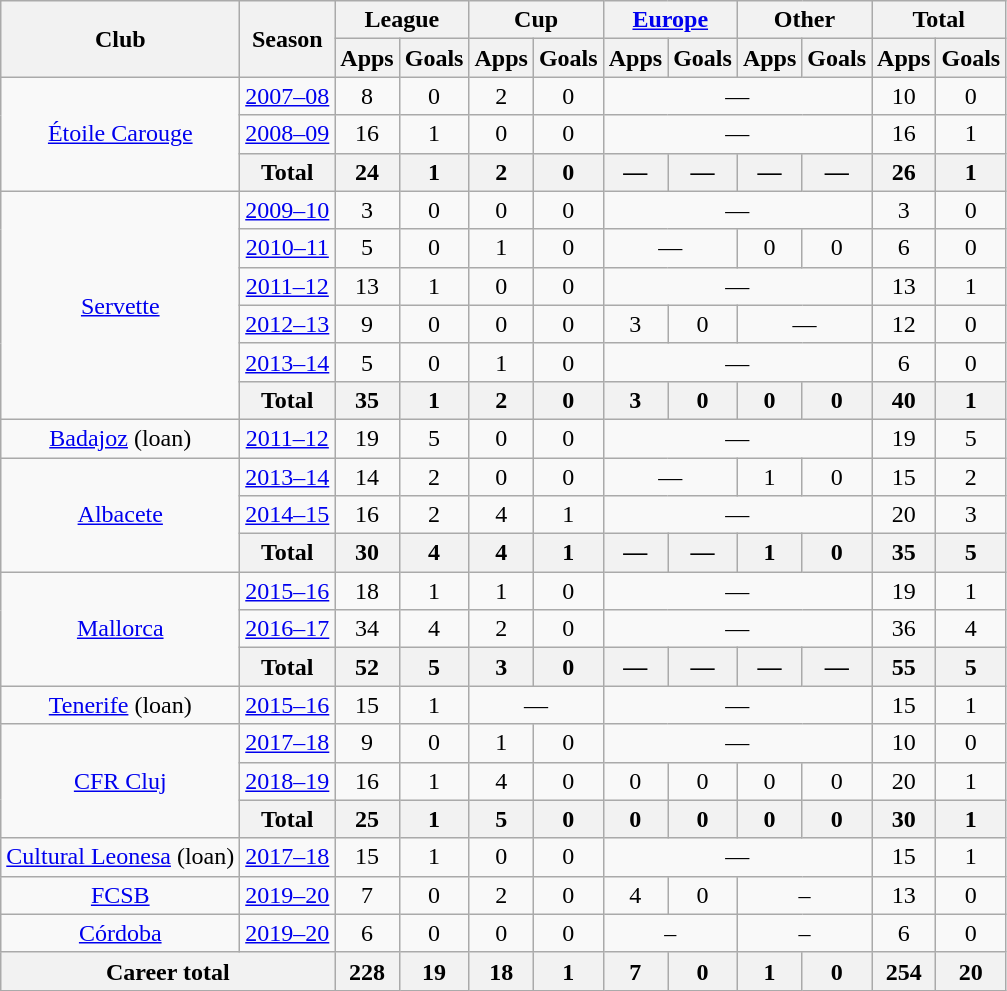<table class="wikitable" style="text-align:center">
<tr>
<th rowspan="2">Club</th>
<th rowspan="2">Season</th>
<th colspan="2">League</th>
<th colspan="2">Cup</th>
<th colspan="2"><a href='#'>Europe</a></th>
<th colspan="2">Other</th>
<th colspan="2">Total</th>
</tr>
<tr>
<th>Apps</th>
<th>Goals</th>
<th>Apps</th>
<th>Goals</th>
<th>Apps</th>
<th>Goals</th>
<th>Apps</th>
<th>Goals</th>
<th>Apps</th>
<th>Goals</th>
</tr>
<tr>
<td rowspan="3"><a href='#'>Étoile Carouge</a></td>
<td><a href='#'>2007–08</a></td>
<td>8</td>
<td>0</td>
<td>2</td>
<td>0</td>
<td colspan="4">—</td>
<td>10</td>
<td>0</td>
</tr>
<tr>
<td><a href='#'>2008–09</a></td>
<td>16</td>
<td>1</td>
<td>0</td>
<td>0</td>
<td colspan="4">—</td>
<td>16</td>
<td>1</td>
</tr>
<tr>
<th colspan="1">Total</th>
<th>24</th>
<th>1</th>
<th>2</th>
<th>0</th>
<th>—</th>
<th>—</th>
<th>—</th>
<th>—</th>
<th>26</th>
<th>1</th>
</tr>
<tr>
<td rowspan="6"><a href='#'>Servette</a></td>
<td><a href='#'>2009–10</a></td>
<td>3</td>
<td>0</td>
<td>0</td>
<td>0</td>
<td colspan="4">—</td>
<td>3</td>
<td>0</td>
</tr>
<tr>
<td><a href='#'>2010–11</a></td>
<td>5</td>
<td>0</td>
<td>1</td>
<td>0</td>
<td colspan="2">—</td>
<td>0</td>
<td>0</td>
<td>6</td>
<td>0</td>
</tr>
<tr>
<td><a href='#'>2011–12</a></td>
<td>13</td>
<td>1</td>
<td>0</td>
<td>0</td>
<td colspan="4">—</td>
<td>13</td>
<td>1</td>
</tr>
<tr>
<td><a href='#'>2012–13</a></td>
<td>9</td>
<td>0</td>
<td>0</td>
<td>0</td>
<td>3</td>
<td>0</td>
<td colspan="2">—</td>
<td>12</td>
<td>0</td>
</tr>
<tr>
<td><a href='#'>2013–14</a></td>
<td>5</td>
<td>0</td>
<td>1</td>
<td>0</td>
<td colspan="4">—</td>
<td>6</td>
<td>0</td>
</tr>
<tr>
<th colspan="1">Total</th>
<th>35</th>
<th>1</th>
<th>2</th>
<th>0</th>
<th>3</th>
<th>0</th>
<th>0</th>
<th>0</th>
<th>40</th>
<th>1</th>
</tr>
<tr>
<td><a href='#'>Badajoz</a> (loan)</td>
<td><a href='#'>2011–12</a></td>
<td>19</td>
<td>5</td>
<td>0</td>
<td>0</td>
<td colspan="4">—</td>
<td>19</td>
<td>5</td>
</tr>
<tr>
<td rowspan="3"><a href='#'>Albacete</a></td>
<td><a href='#'>2013–14</a></td>
<td>14</td>
<td>2</td>
<td>0</td>
<td>0</td>
<td colspan="2">—</td>
<td>1</td>
<td>0</td>
<td>15</td>
<td>2</td>
</tr>
<tr>
<td><a href='#'>2014–15</a></td>
<td>16</td>
<td>2</td>
<td>4</td>
<td>1</td>
<td colspan="4">—</td>
<td>20</td>
<td>3</td>
</tr>
<tr>
<th colspan="1">Total</th>
<th>30</th>
<th>4</th>
<th>4</th>
<th>1</th>
<th>—</th>
<th>—</th>
<th>1</th>
<th>0</th>
<th>35</th>
<th>5</th>
</tr>
<tr>
<td rowspan="3"><a href='#'>Mallorca</a></td>
<td><a href='#'>2015–16</a></td>
<td>18</td>
<td>1</td>
<td>1</td>
<td>0</td>
<td colspan="4">—</td>
<td>19</td>
<td>1</td>
</tr>
<tr>
<td><a href='#'>2016–17</a></td>
<td>34</td>
<td>4</td>
<td>2</td>
<td>0</td>
<td colspan="4">—</td>
<td>36</td>
<td>4</td>
</tr>
<tr>
<th colspan="1">Total</th>
<th>52</th>
<th>5</th>
<th>3</th>
<th>0</th>
<th>—</th>
<th>—</th>
<th>—</th>
<th>—</th>
<th>55</th>
<th>5</th>
</tr>
<tr>
<td><a href='#'>Tenerife</a> (loan)</td>
<td><a href='#'>2015–16</a></td>
<td>15</td>
<td>1</td>
<td colspan="2">—</td>
<td colspan="4">—</td>
<td>15</td>
<td>1</td>
</tr>
<tr>
<td rowspan="3"><a href='#'>CFR Cluj</a></td>
<td><a href='#'>2017–18</a></td>
<td>9</td>
<td>0</td>
<td>1</td>
<td>0</td>
<td colspan="4">—</td>
<td>10</td>
<td>0</td>
</tr>
<tr>
<td><a href='#'>2018–19</a></td>
<td>16</td>
<td>1</td>
<td>4</td>
<td>0</td>
<td>0</td>
<td>0</td>
<td>0</td>
<td>0</td>
<td>20</td>
<td>1</td>
</tr>
<tr>
<th colspan="1">Total</th>
<th>25</th>
<th>1</th>
<th>5</th>
<th>0</th>
<th>0</th>
<th>0</th>
<th>0</th>
<th>0</th>
<th>30</th>
<th>1</th>
</tr>
<tr>
<td><a href='#'>Cultural Leonesa</a> (loan)</td>
<td><a href='#'>2017–18</a></td>
<td>15</td>
<td>1</td>
<td>0</td>
<td>0</td>
<td colspan="4">—</td>
<td>15</td>
<td>1</td>
</tr>
<tr>
<td rowspan="1"><a href='#'>FCSB</a></td>
<td><a href='#'>2019–20</a></td>
<td>7</td>
<td>0</td>
<td>2</td>
<td>0</td>
<td>4</td>
<td>0</td>
<td colspan="2">–</td>
<td>13</td>
<td>0</td>
</tr>
<tr>
<td rowspan="1"><a href='#'>Córdoba</a></td>
<td><a href='#'>2019–20</a></td>
<td>6</td>
<td>0</td>
<td>0</td>
<td>0</td>
<td colspan="2">–</td>
<td colspan="2">–</td>
<td>6</td>
<td>0</td>
</tr>
<tr>
<th colspan="2">Career total</th>
<th>228</th>
<th>19</th>
<th>18</th>
<th>1</th>
<th>7</th>
<th>0</th>
<th>1</th>
<th>0</th>
<th>254</th>
<th>20</th>
</tr>
</table>
